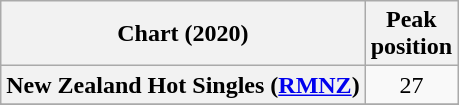<table class="wikitable sortable plainrowheaders" style="text-align:center">
<tr>
<th scope="col">Chart (2020)</th>
<th scope="col">Peak<br>position</th>
</tr>
<tr>
<th scope="row">New Zealand Hot Singles (<a href='#'>RMNZ</a>)</th>
<td>27</td>
</tr>
<tr>
</tr>
<tr>
</tr>
</table>
